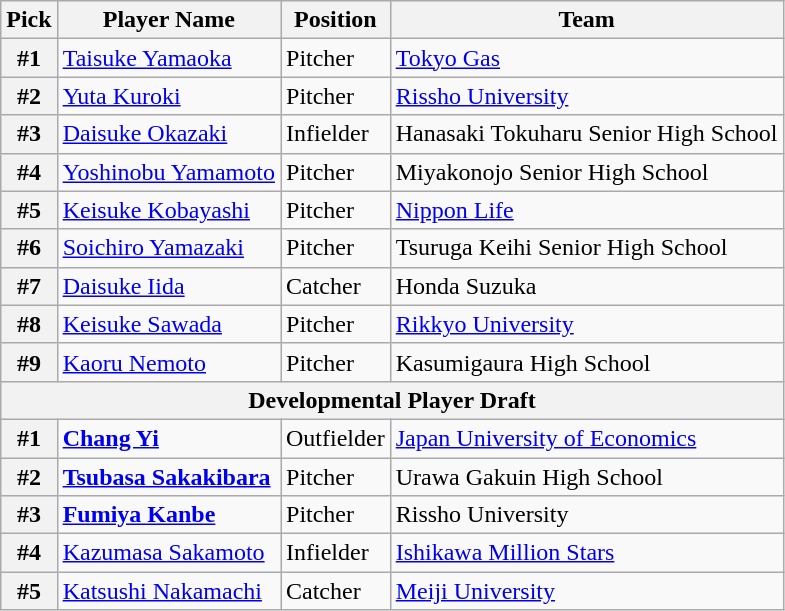<table class="wikitable">
<tr>
<th>Pick</th>
<th>Player Name</th>
<th>Position</th>
<th>Team</th>
</tr>
<tr>
<th>#1</th>
<td><a href='#'>Taisuke Yamaoka</a></td>
<td>Pitcher</td>
<td><a href='#'>Tokyo Gas</a></td>
</tr>
<tr>
<th>#2</th>
<td><a href='#'>Yuta Kuroki</a></td>
<td>Pitcher</td>
<td><a href='#'>Rissho University</a></td>
</tr>
<tr>
<th>#3</th>
<td><a href='#'>Daisuke Okazaki</a></td>
<td>Infielder</td>
<td>Hanasaki Tokuharu Senior High School</td>
</tr>
<tr>
<th>#4</th>
<td><a href='#'>Yoshinobu Yamamoto</a></td>
<td>Pitcher</td>
<td>Miyakonojo Senior High School</td>
</tr>
<tr>
<th>#5</th>
<td><a href='#'>Keisuke Kobayashi</a></td>
<td>Pitcher</td>
<td><a href='#'>Nippon Life</a></td>
</tr>
<tr>
<th>#6</th>
<td><a href='#'>Soichiro Yamazaki</a></td>
<td>Pitcher</td>
<td>Tsuruga Keihi Senior High School</td>
</tr>
<tr>
<th>#7</th>
<td><a href='#'>Daisuke Iida</a></td>
<td>Catcher</td>
<td>Honda Suzuka</td>
</tr>
<tr>
<th>#8</th>
<td><a href='#'>Keisuke Sawada</a></td>
<td>Pitcher</td>
<td><a href='#'>Rikkyo University</a></td>
</tr>
<tr>
<th>#9</th>
<td><a href='#'>Kaoru Nemoto</a></td>
<td>Pitcher</td>
<td>Kasumigaura High School</td>
</tr>
<tr>
<th colspan="5">Developmental Player Draft</th>
</tr>
<tr>
<th>#1</th>
<td><strong><a href='#'>Chang Yi</a></strong></td>
<td>Outfielder</td>
<td><a href='#'>Japan University of Economics</a></td>
</tr>
<tr>
<th>#2</th>
<td><strong><a href='#'>Tsubasa Sakakibara</a></strong></td>
<td>Pitcher</td>
<td>Urawa Gakuin High School</td>
</tr>
<tr>
<th>#3</th>
<td><strong><a href='#'>Fumiya Kanbe</a></strong></td>
<td>Pitcher</td>
<td>Rissho University</td>
</tr>
<tr>
<th>#4</th>
<td><a href='#'>Kazumasa Sakamoto</a></td>
<td>Infielder</td>
<td><a href='#'>Ishikawa Million Stars</a></td>
</tr>
<tr>
<th>#5</th>
<td><a href='#'>Katsushi Nakamachi</a></td>
<td>Catcher</td>
<td><a href='#'>Meiji University</a></td>
</tr>
</table>
